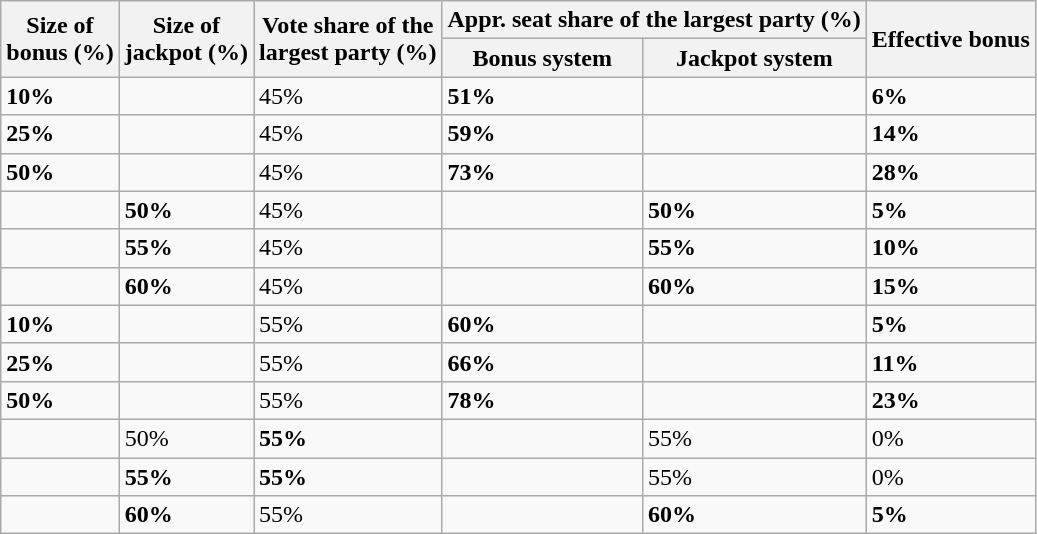<table class="wikitable">
<tr>
<th rowspan="2">Size of<br>bonus (%)</th>
<th rowspan="2">Size of<br>jackpot (%)</th>
<th rowspan="2">Vote share of the<br>largest party (%)</th>
<th colspan="2">Appr. seat share of the largest party (%)</th>
<th rowspan="2">Effective bonus</th>
</tr>
<tr>
<th>Bonus system</th>
<th>Jackpot system</th>
</tr>
<tr>
<td><strong>10%</strong></td>
<td></td>
<td>45%</td>
<td><strong>51%</strong></td>
<td></td>
<td><strong>6%</strong></td>
</tr>
<tr>
<td><strong>25%</strong></td>
<td></td>
<td>45%</td>
<td><strong>59%</strong></td>
<td></td>
<td><strong>14%</strong></td>
</tr>
<tr>
<td><strong>50%</strong></td>
<td></td>
<td>45%</td>
<td><strong>73%</strong></td>
<td></td>
<td><strong>28%</strong></td>
</tr>
<tr>
<td></td>
<td><strong>50%</strong></td>
<td>45%</td>
<td></td>
<td><strong>50%</strong></td>
<td><strong>5%</strong></td>
</tr>
<tr>
<td></td>
<td><strong>55%</strong></td>
<td>45%</td>
<td></td>
<td><strong>55%</strong></td>
<td><strong>10%</strong></td>
</tr>
<tr>
<td></td>
<td><strong>60%</strong></td>
<td>45%</td>
<td></td>
<td><strong>60%</strong></td>
<td><strong>15%</strong></td>
</tr>
<tr>
<td><strong>10%</strong></td>
<td></td>
<td>55%</td>
<td><strong>60%</strong></td>
<td></td>
<td><strong>5%</strong></td>
</tr>
<tr>
<td><strong>25%</strong></td>
<td></td>
<td>55%</td>
<td><strong>66%</strong></td>
<td></td>
<td><strong>11%</strong></td>
</tr>
<tr>
<td><strong>50%</strong></td>
<td></td>
<td>55%</td>
<td><strong>78%</strong></td>
<td></td>
<td><strong>23%</strong></td>
</tr>
<tr>
<td></td>
<td>50%</td>
<td><strong>55%</strong></td>
<td></td>
<td>55%</td>
<td>0%</td>
</tr>
<tr>
<td></td>
<td><strong>55%</strong></td>
<td><strong>55%</strong></td>
<td></td>
<td>55%</td>
<td>0%</td>
</tr>
<tr>
<td></td>
<td><strong>60%</strong></td>
<td>55%</td>
<td></td>
<td><strong>60%</strong></td>
<td><strong>5%</strong></td>
</tr>
</table>
